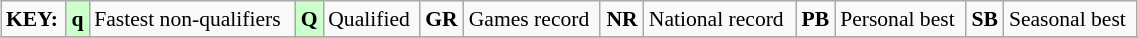<table class="wikitable" style="margin:0.5em auto; font-size:90%;position:relative;" width=60%>
<tr>
<td><strong>KEY:</strong></td>
<td bgcolor=ccffcc align=center><strong>q</strong></td>
<td>Fastest non-qualifiers</td>
<td bgcolor=ccffcc align=center><strong>Q</strong></td>
<td>Qualified</td>
<td align=center><strong>GR</strong></td>
<td>Games record</td>
<td align=center><strong>NR</strong></td>
<td>National record</td>
<td align=center><strong>PB</strong></td>
<td>Personal best</td>
<td align=center><strong>SB</strong></td>
<td>Seasonal best</td>
</tr>
<tr>
</tr>
</table>
